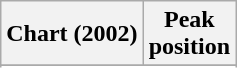<table class="wikitable sortable plainrowheaders" style="text-align:center">
<tr>
<th scope="col">Chart (2002)</th>
<th scope="col">Peak<br>position</th>
</tr>
<tr>
</tr>
<tr>
</tr>
</table>
